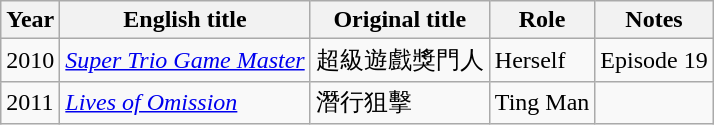<table class="wikitable">
<tr>
<th>Year</th>
<th>English title</th>
<th>Original title</th>
<th>Role</th>
<th>Notes</th>
</tr>
<tr>
<td>2010</td>
<td><em><a href='#'>Super Trio Game Master</a></em></td>
<td>超級遊戲獎門人</td>
<td>Herself</td>
<td>Episode 19</td>
</tr>
<tr>
<td>2011</td>
<td><em><a href='#'>Lives of Omission</a></em></td>
<td>潛行狙擊</td>
<td>Ting Man</td>
<td></td>
</tr>
</table>
